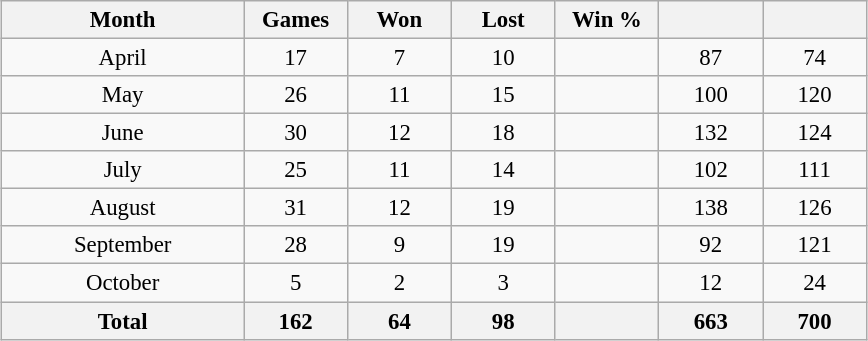<table class="wikitable" style="font-size:95%; text-align:center; width:38em;margin: 0.5em auto;">
<tr>
<th width="28%">Month</th>
<th width="12%">Games</th>
<th width="12%">Won</th>
<th width="12%">Lost</th>
<th width="12%">Win %</th>
<th width="12%"></th>
<th width="12%"></th>
</tr>
<tr>
<td>April</td>
<td>17</td>
<td>7</td>
<td>10</td>
<td></td>
<td>87</td>
<td>74</td>
</tr>
<tr>
<td>May</td>
<td>26</td>
<td>11</td>
<td>15</td>
<td></td>
<td>100</td>
<td>120</td>
</tr>
<tr>
<td>June</td>
<td>30</td>
<td>12</td>
<td>18</td>
<td></td>
<td>132</td>
<td>124</td>
</tr>
<tr>
<td>July</td>
<td>25</td>
<td>11</td>
<td>14</td>
<td></td>
<td>102</td>
<td>111</td>
</tr>
<tr>
<td>August</td>
<td>31</td>
<td>12</td>
<td>19</td>
<td></td>
<td>138</td>
<td>126</td>
</tr>
<tr>
<td>September</td>
<td>28</td>
<td>9</td>
<td>19</td>
<td></td>
<td>92</td>
<td>121</td>
</tr>
<tr>
<td>October</td>
<td>5</td>
<td>2</td>
<td>3</td>
<td></td>
<td>12</td>
<td>24</td>
</tr>
<tr>
<th>Total</th>
<th>162</th>
<th>64</th>
<th>98</th>
<th></th>
<th>663</th>
<th>700</th>
</tr>
</table>
